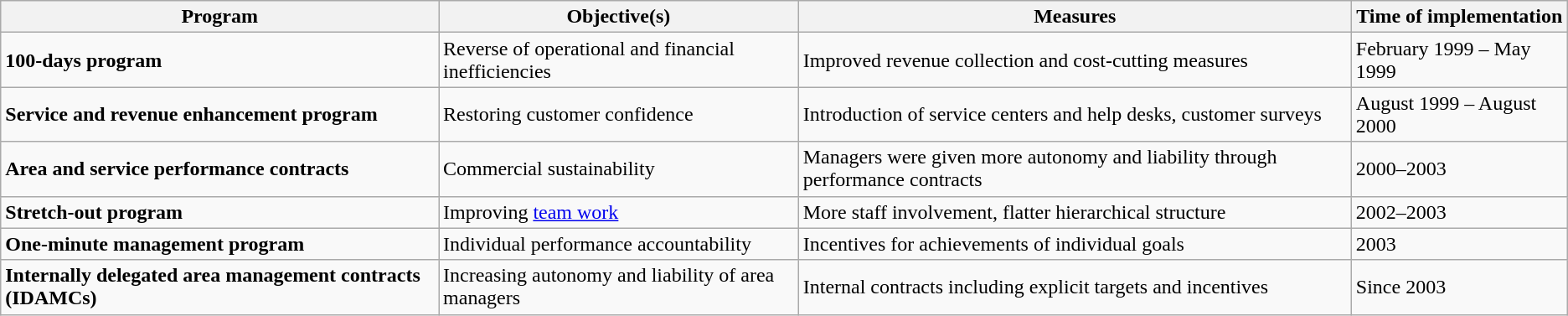<table class="wikitable">
<tr>
<th>Program</th>
<th>Objective(s)</th>
<th>Measures</th>
<th>Time of implementation</th>
</tr>
<tr>
<td><strong>100-days program</strong></td>
<td>Reverse of operational and financial inefficiencies</td>
<td>Improved revenue collection and cost-cutting measures</td>
<td>February 1999 – May 1999</td>
</tr>
<tr>
<td><strong>Service and revenue enhancement program</strong></td>
<td>Restoring customer confidence</td>
<td>Introduction of service centers and help desks, customer surveys</td>
<td>August 1999 – August 2000</td>
</tr>
<tr>
<td><strong>Area and service performance contracts</strong></td>
<td>Commercial sustainability</td>
<td>Managers were given more autonomy and liability through performance contracts</td>
<td>2000–2003</td>
</tr>
<tr>
<td><strong>Stretch-out program</strong></td>
<td>Improving <a href='#'>team work</a></td>
<td>More staff involvement, flatter hierarchical structure</td>
<td>2002–2003</td>
</tr>
<tr>
<td><strong>One-minute management program</strong></td>
<td>Individual performance accountability</td>
<td>Incentives for achievements of individual goals</td>
<td>2003</td>
</tr>
<tr>
<td><strong>Internally delegated area management contracts (IDAMCs)</strong></td>
<td>Increasing autonomy and liability of area managers</td>
<td>Internal contracts including explicit targets and incentives</td>
<td>Since 2003</td>
</tr>
</table>
